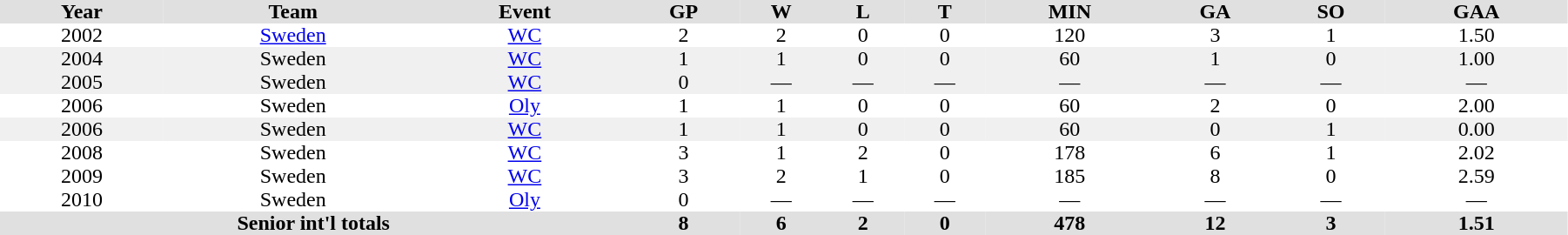<table border="0" cellpadding="0" cellspacing="0" style="width:95%;">
<tr>
<th colspan="3" style="background:#fff;"></th>
<th rowspan="99" style="background:#fff;"></th>
</tr>
<tr style="background:#e0e0e0; text-align:center;">
<th>Year</th>
<th>Team</th>
<th>Event</th>
<th>GP</th>
<th>W</th>
<th>L</th>
<th>T</th>
<th>MIN</th>
<th>GA</th>
<th>SO</th>
<th>GAA</th>
</tr>
<tr ALIGN="center">
<td>2002</td>
<td><a href='#'>Sweden</a></td>
<td><a href='#'>WC</a></td>
<td>2</td>
<td>2</td>
<td>0</td>
<td>0</td>
<td>120</td>
<td>3</td>
<td>1</td>
<td>1.50</td>
</tr>
<tr ALIGN="center" bgcolor="#f0f0f0">
<td>2004</td>
<td>Sweden</td>
<td><a href='#'>WC</a></td>
<td>1</td>
<td>1</td>
<td>0</td>
<td>0</td>
<td>60</td>
<td>1</td>
<td>0</td>
<td>1.00</td>
</tr>
<tr ALIGN="center" bgcolor="#f0f0f0">
<td>2005</td>
<td>Sweden</td>
<td><a href='#'>WC</a></td>
<td>0</td>
<td>—</td>
<td>—</td>
<td>—</td>
<td>—</td>
<td>—</td>
<td>—</td>
<td>—</td>
</tr>
<tr ALIGN="center">
<td>2006</td>
<td>Sweden</td>
<td><a href='#'>Oly</a></td>
<td>1</td>
<td>1</td>
<td>0</td>
<td>0</td>
<td>60</td>
<td>2</td>
<td>0</td>
<td>2.00</td>
</tr>
<tr ALIGN="center" bgcolor="#f0f0f0">
<td>2006</td>
<td>Sweden</td>
<td><a href='#'>WC</a></td>
<td>1</td>
<td>1</td>
<td>0</td>
<td>0</td>
<td>60</td>
<td>0</td>
<td>1</td>
<td>0.00</td>
</tr>
<tr ALIGN="center">
<td>2008</td>
<td>Sweden</td>
<td><a href='#'>WC</a></td>
<td>3</td>
<td>1</td>
<td>2</td>
<td>0</td>
<td>178</td>
<td>6</td>
<td>1</td>
<td>2.02</td>
</tr>
<tr ALIGN="center">
<td>2009</td>
<td>Sweden</td>
<td><a href='#'>WC</a></td>
<td>3</td>
<td>2</td>
<td>1</td>
<td>0</td>
<td>185</td>
<td>8</td>
<td>0</td>
<td>2.59</td>
</tr>
<tr ALIGN="center">
<td>2010</td>
<td>Sweden</td>
<td><a href='#'>Oly</a></td>
<td>0</td>
<td>—</td>
<td>—</td>
<td>—</td>
<td>—</td>
<td>—</td>
<td>—</td>
<td>—</td>
</tr>
<tr ALIGN="center" bgcolor="#e0e0e0">
<th colspan="3" align="center">Senior int'l totals</th>
<th>8</th>
<th>6</th>
<th>2</th>
<th>0</th>
<th>478</th>
<th>12</th>
<th>3</th>
<th>1.51</th>
</tr>
</table>
